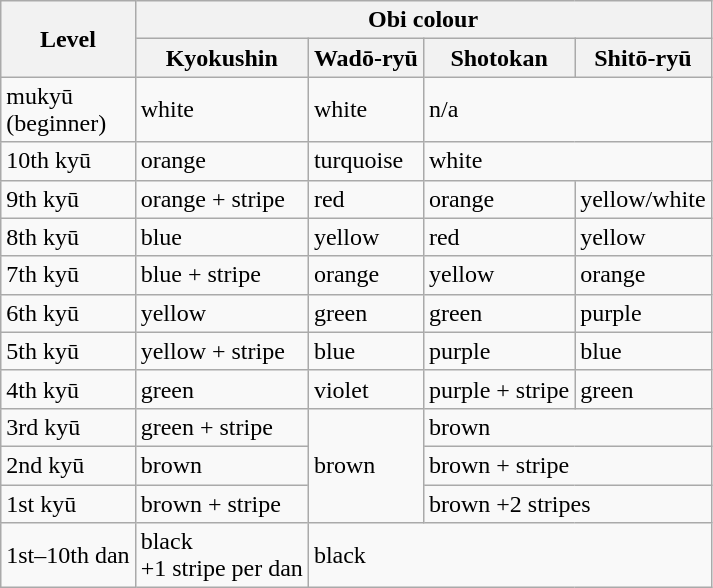<table class="wikitable" Wado Ryu Kai>
<tr>
<th rowspan="2">Level</th>
<th colspan="4">Obi colour</th>
</tr>
<tr>
<th>Kyokushin</th>
<th>Wadō-ryū</th>
<th>Shotokan</th>
<th>Shitō-ryū<br></th>
</tr>
<tr>
<td>mukyū <br> (beginner)</td>
<td>white</td>
<td>white</td>
<td colspan="2">n/a</td>
</tr>
<tr>
<td>10th kyū</td>
<td>orange</td>
<td>turquoise</td>
<td colspan="2">white</td>
</tr>
<tr>
<td>9th kyū</td>
<td>orange + stripe</td>
<td>red</td>
<td>orange</td>
<td>yellow/white</td>
</tr>
<tr>
<td>8th kyū</td>
<td>blue</td>
<td>yellow</td>
<td>red</td>
<td>yellow</td>
</tr>
<tr>
<td>7th kyū</td>
<td>blue + stripe</td>
<td>orange</td>
<td>yellow</td>
<td>orange</td>
</tr>
<tr>
<td>6th kyū</td>
<td>yellow</td>
<td>green</td>
<td>green</td>
<td>purple</td>
</tr>
<tr>
<td>5th kyū</td>
<td>yellow + stripe</td>
<td>blue</td>
<td>purple</td>
<td>blue</td>
</tr>
<tr>
<td>4th kyū</td>
<td>green</td>
<td>violet</td>
<td>purple + stripe</td>
<td>green</td>
</tr>
<tr>
<td>3rd kyū</td>
<td>green + stripe</td>
<td rowspan="3">brown</td>
<td colspan="2">brown</td>
</tr>
<tr>
<td>2nd kyū</td>
<td>brown</td>
<td colspan="2">brown + stripe</td>
</tr>
<tr>
<td>1st kyū</td>
<td>brown + stripe</td>
<td colspan="2">brown +2 stripes</td>
</tr>
<tr>
<td>1st–10th dan</td>
<td>black<br> +1 stripe per dan</td>
<td colspan="3">black</td>
</tr>
</table>
